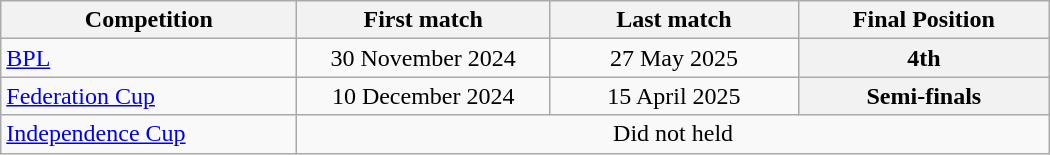<table class="wikitable" style="text-align:center; width:700px; font-size="80%";">
<tr>
<th style="text-align:center; width:200px;">Competition</th>
<th style="text-align:center; width:170px;">First match</th>
<th style="text-align:center; width:170px;">Last match</th>
<th style="text-align:center; width:170px;">Final Position</th>
</tr>
<tr>
<td style="text-align:left;"><a href='#'>BPL</a></td>
<td>30 November 2024</td>
<td>27 May 2025</td>
<th>4th</th>
</tr>
<tr>
<td style="text-align:left;"><a href='#'>Federation Cup</a></td>
<td>10 December 2024</td>
<td>15 April 2025</td>
<th>Semi-finals</th>
</tr>
<tr>
<td style="text-align:left;"><a href='#'>Independence Cup</a></td>
<td colspan=5>Did not held</td>
</tr>
</table>
